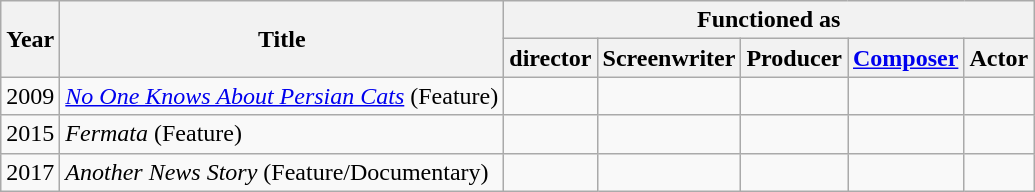<table class="wikitable">
<tr>
<th rowspan="2">Year</th>
<th rowspan="2">Title</th>
<th colspan="5">Functioned as</th>
</tr>
<tr>
<th>director</th>
<th>Screenwriter</th>
<th>Producer</th>
<th><a href='#'>Composer</a></th>
<th>Actor</th>
</tr>
<tr>
<td>2009</td>
<td><em><a href='#'>No One Knows About Persian Cats</a></em> (Feature)</td>
<td></td>
<td></td>
<td></td>
<td></td>
<td></td>
</tr>
<tr>
<td>2015</td>
<td><em>Fermata</em> (Feature)</td>
<td></td>
<td></td>
<td></td>
<td></td>
<td></td>
</tr>
<tr>
<td>2017</td>
<td><em>Another News Story</em> (Feature/Documentary)</td>
<td></td>
<td></td>
<td></td>
<td></td>
<td></td>
</tr>
</table>
